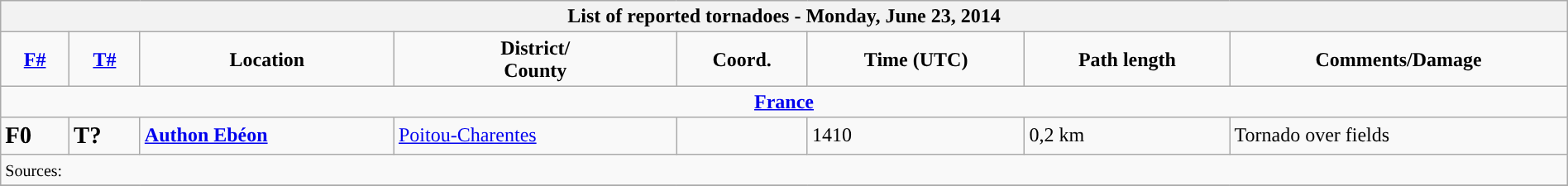<table class="wikitable collapsible" width="100%">
<tr>
<th colspan="8">List of reported tornadoes - Monday, June 23, 2014</th>
</tr>
<tr>
<td style="text-align: center;"><strong><a href='#'>F#</a></strong></td>
<td style="text-align: center;"><strong><a href='#'>T#</a></strong></td>
<td style="text-align: center;"><strong>Location</strong></td>
<td style="text-align: center;"><strong>District/<br>County</strong></td>
<td style="text-align: center;"><strong>Coord.</strong></td>
<td style="text-align: center;"><strong>Time (UTC)</strong></td>
<td style="text-align: center;"><strong>Path length</strong></td>
<td style="text-align: center;"><strong>Comments/Damage</strong></td>
</tr>
<tr>
<td colspan="8" align=center><strong><a href='#'>France</a></strong></td>
</tr>
<tr>
<td><big><strong>F0</strong></big></td>
<td><big><strong>T?</strong></big></td>
<td><strong><a href='#'>Authon Ebéon</a></strong></td>
<td><a href='#'>Poitou-Charentes</a></td>
<td></td>
<td>1410</td>
<td>0,2 km</td>
<td>Tornado over fields</td>
</tr>
<tr>
<td colspan="8"><small>Sources:</small></td>
</tr>
<tr>
</tr>
</table>
